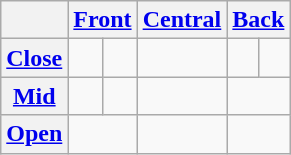<table class="wikitable" style="text-align:center">
<tr>
<th></th>
<th colspan="2"><a href='#'>Front</a></th>
<th><a href='#'>Central</a></th>
<th colspan="2"><a href='#'>Back</a></th>
</tr>
<tr align="center">
<th><a href='#'>Close</a></th>
<td></td>
<td></td>
<td></td>
<td></td>
<td></td>
</tr>
<tr align="center">
<th><a href='#'>Mid</a></th>
<td></td>
<td></td>
<td></td>
<td colspan="2"></td>
</tr>
<tr align="center">
<th><a href='#'>Open</a></th>
<td colspan="2"></td>
<td></td>
<td colspan="2"></td>
</tr>
</table>
